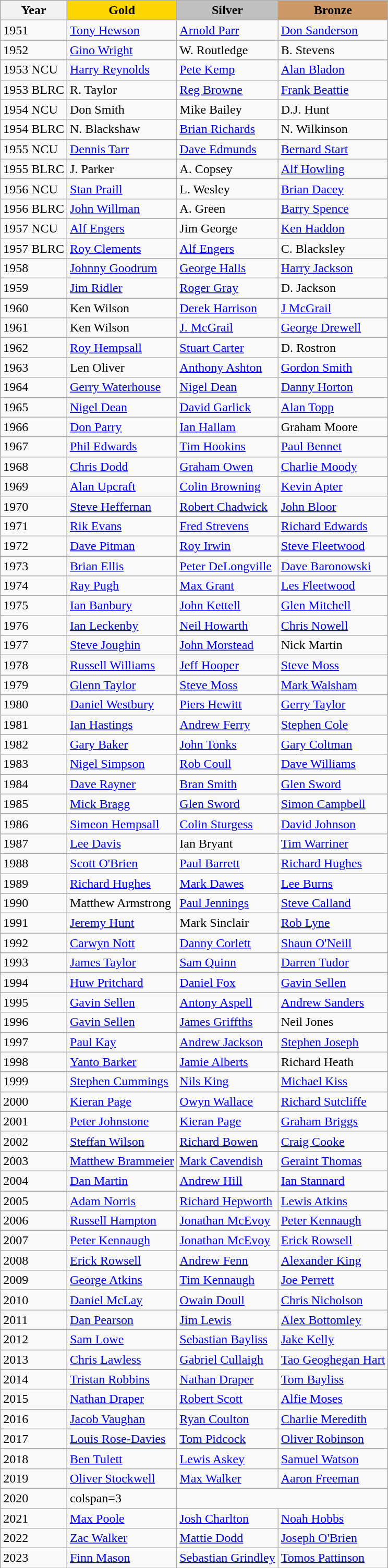<table class="wikitable" style="text-align:left;">
<tr>
<th>Year</th>
<th style="background:gold; ">Gold</th>
<th style="background:silver; ">Silver</th>
<th style="background:#c96; ">Bronze</th>
</tr>
<tr>
<td>1951</td>
<td><a href='#'>Tony Hewson</a></td>
<td><a href='#'>Arnold Parr</a></td>
<td><a href='#'>Don Sanderson</a></td>
</tr>
<tr>
<td>1952</td>
<td><a href='#'>Gino Wright</a></td>
<td>W. Routledge</td>
<td>B. Stevens</td>
</tr>
<tr>
<td>1953 NCU</td>
<td><a href='#'>Harry Reynolds</a></td>
<td><a href='#'>Pete Kemp</a></td>
<td><a href='#'>Alan Bladon</a></td>
</tr>
<tr>
<td>1953 BLRC</td>
<td>R. Taylor</td>
<td><a href='#'>Reg Browne</a></td>
<td><a href='#'>Frank Beattie</a></td>
</tr>
<tr>
<td>1954 NCU</td>
<td>Don Smith</td>
<td>Mike Bailey</td>
<td>D.J. Hunt</td>
</tr>
<tr>
<td>1954 BLRC</td>
<td>N. Blackshaw</td>
<td><a href='#'>Brian Richards</a></td>
<td>N. Wilkinson</td>
</tr>
<tr>
<td>1955 NCU</td>
<td><a href='#'>Dennis Tarr</a></td>
<td><a href='#'>Dave Edmunds</a></td>
<td><a href='#'>Bernard Start</a></td>
</tr>
<tr>
<td>1955 BLRC</td>
<td>J. Parker</td>
<td>A. Copsey</td>
<td><a href='#'>Alf Howling</a></td>
</tr>
<tr>
<td>1956 NCU</td>
<td><a href='#'>Stan Praill</a></td>
<td>L. Wesley</td>
<td><a href='#'>Brian Dacey</a></td>
</tr>
<tr>
<td>1956 BLRC</td>
<td><a href='#'>John Willman</a></td>
<td>A. Green</td>
<td><a href='#'>Barry Spence</a></td>
</tr>
<tr>
<td>1957 NCU</td>
<td><a href='#'>Alf Engers</a></td>
<td>Jim George</td>
<td><a href='#'>Ken Haddon</a></td>
</tr>
<tr>
<td>1957 BLRC</td>
<td><a href='#'>Roy Clements</a></td>
<td><a href='#'>Alf Engers</a></td>
<td>C. Blacksley</td>
</tr>
<tr>
<td>1958</td>
<td><a href='#'>Johnny Goodrum</a></td>
<td><a href='#'>George Halls</a></td>
<td><a href='#'>Harry Jackson</a></td>
</tr>
<tr>
<td>1959</td>
<td><a href='#'>Jim Ridler</a></td>
<td><a href='#'>Roger Gray</a></td>
<td>D. Jackson</td>
</tr>
<tr>
<td>1960</td>
<td>Ken Wilson</td>
<td><a href='#'>Derek Harrison</a></td>
<td><a href='#'>J McGrail</a></td>
</tr>
<tr>
<td>1961</td>
<td>Ken Wilson</td>
<td><a href='#'>J. McGrail</a></td>
<td><a href='#'>George Drewell</a></td>
</tr>
<tr>
<td>1962</td>
<td><a href='#'>Roy Hempsall</a></td>
<td><a href='#'>Stuart Carter</a></td>
<td>D. Rostron</td>
</tr>
<tr>
<td>1963</td>
<td>Len Oliver</td>
<td><a href='#'>Anthony Ashton</a></td>
<td><a href='#'>Gordon Smith</a></td>
</tr>
<tr>
<td>1964</td>
<td><a href='#'>Gerry Waterhouse</a></td>
<td><a href='#'>Nigel Dean</a></td>
<td><a href='#'>Danny Horton</a></td>
</tr>
<tr>
<td>1965</td>
<td><a href='#'>Nigel Dean</a></td>
<td><a href='#'>David Garlick</a></td>
<td><a href='#'>Alan Topp</a></td>
</tr>
<tr>
<td>1966</td>
<td><a href='#'>Don Parry</a></td>
<td><a href='#'>Ian Hallam</a></td>
<td>Graham Moore</td>
</tr>
<tr>
<td>1967</td>
<td><a href='#'>Phil Edwards</a></td>
<td><a href='#'>Tim Hookins</a></td>
<td><a href='#'>Paul Bennet</a></td>
</tr>
<tr>
<td>1968</td>
<td><a href='#'>Chris Dodd</a></td>
<td><a href='#'>Graham Owen</a></td>
<td><a href='#'>Charlie Moody</a></td>
</tr>
<tr>
<td>1969</td>
<td><a href='#'>Alan Upcraft</a></td>
<td><a href='#'>Colin Browning</a></td>
<td><a href='#'>Kevin Apter</a></td>
</tr>
<tr>
<td>1970</td>
<td><a href='#'>Steve Heffernan</a></td>
<td><a href='#'>Robert Chadwick</a></td>
<td><a href='#'>John Bloor</a></td>
</tr>
<tr>
<td>1971</td>
<td><a href='#'>Rik Evans</a></td>
<td><a href='#'>Fred Strevens</a></td>
<td><a href='#'>Richard Edwards</a></td>
</tr>
<tr>
<td>1972</td>
<td><a href='#'>Dave Pitman</a></td>
<td><a href='#'>Roy Irwin</a></td>
<td><a href='#'>Steve Fleetwood</a></td>
</tr>
<tr>
<td>1973</td>
<td><a href='#'>Brian Ellis</a></td>
<td><a href='#'>Peter DeLongville</a></td>
<td><a href='#'>Dave Baronowski</a></td>
</tr>
<tr>
<td>1974</td>
<td><a href='#'>Ray Pugh</a></td>
<td><a href='#'>Max Grant</a></td>
<td><a href='#'>Les Fleetwood</a></td>
</tr>
<tr>
<td>1975</td>
<td><a href='#'>Ian Banbury</a></td>
<td><a href='#'>John Kettell</a></td>
<td><a href='#'>Glen Mitchell</a></td>
</tr>
<tr>
<td>1976</td>
<td><a href='#'>Ian Leckenby</a></td>
<td><a href='#'>Neil Howarth</a></td>
<td><a href='#'>Chris Nowell</a></td>
</tr>
<tr>
<td>1977</td>
<td><a href='#'>Steve Joughin</a></td>
<td><a href='#'>John Morstead</a></td>
<td>Nick Martin</td>
</tr>
<tr>
<td>1978</td>
<td><a href='#'>Russell Williams</a></td>
<td><a href='#'>Jeff Hooper</a></td>
<td><a href='#'>Steve Moss</a></td>
</tr>
<tr>
<td>1979</td>
<td><a href='#'>Glenn Taylor</a></td>
<td><a href='#'>Steve Moss</a></td>
<td><a href='#'>Mark Walsham</a></td>
</tr>
<tr>
<td>1980</td>
<td><a href='#'>Daniel Westbury</a></td>
<td><a href='#'>Piers Hewitt</a></td>
<td><a href='#'>Gerry Taylor</a></td>
</tr>
<tr>
<td>1981</td>
<td><a href='#'>Ian Hastings</a></td>
<td><a href='#'>Andrew Ferry</a></td>
<td><a href='#'>Stephen Cole</a></td>
</tr>
<tr>
<td>1982</td>
<td><a href='#'>Gary Baker</a></td>
<td><a href='#'>John Tonks</a></td>
<td><a href='#'>Gary Coltman</a></td>
</tr>
<tr>
<td>1983</td>
<td><a href='#'>Nigel Simpson</a></td>
<td><a href='#'>Rob Coull</a></td>
<td><a href='#'>Dave Williams</a></td>
</tr>
<tr>
<td>1984</td>
<td><a href='#'>Dave Rayner</a></td>
<td><a href='#'>Bran Smith</a></td>
<td><a href='#'>Glen Sword</a></td>
</tr>
<tr>
<td>1985</td>
<td><a href='#'>Mick Bragg</a></td>
<td><a href='#'>Glen Sword</a></td>
<td><a href='#'>Simon Campbell</a></td>
</tr>
<tr>
<td>1986</td>
<td><a href='#'>Simeon Hempsall</a></td>
<td><a href='#'>Colin Sturgess</a></td>
<td><a href='#'>David Johnson</a></td>
</tr>
<tr>
<td>1987</td>
<td><a href='#'>Lee Davis</a></td>
<td>Ian Bryant</td>
<td><a href='#'>Tim Warriner</a></td>
</tr>
<tr>
<td>1988</td>
<td><a href='#'>Scott O'Brien</a></td>
<td><a href='#'>Paul Barrett</a></td>
<td><a href='#'>Richard Hughes</a></td>
</tr>
<tr>
<td>1989</td>
<td><a href='#'>Richard Hughes</a></td>
<td><a href='#'>Mark Dawes</a></td>
<td><a href='#'>Lee Burns</a></td>
</tr>
<tr>
<td>1990</td>
<td>Matthew Armstrong</td>
<td><a href='#'>Paul Jennings</a></td>
<td><a href='#'>Steve Calland</a></td>
</tr>
<tr>
<td>1991</td>
<td><a href='#'>Jeremy Hunt</a></td>
<td>Mark Sinclair</td>
<td><a href='#'>Rob Lyne</a></td>
</tr>
<tr>
<td>1992</td>
<td><a href='#'>Carwyn Nott</a></td>
<td><a href='#'>Danny Corlett</a></td>
<td><a href='#'>Shaun O'Neill</a></td>
</tr>
<tr>
<td>1993</td>
<td><a href='#'>James Taylor</a></td>
<td><a href='#'>Sam Quinn</a></td>
<td><a href='#'>Darren Tudor</a></td>
</tr>
<tr>
<td>1994</td>
<td><a href='#'>Huw Pritchard</a></td>
<td><a href='#'>Daniel Fox</a></td>
<td><a href='#'>Gavin Sellen</a></td>
</tr>
<tr>
<td>1995</td>
<td><a href='#'>Gavin Sellen</a></td>
<td><a href='#'>Antony Aspell</a></td>
<td><a href='#'>Andrew Sanders</a></td>
</tr>
<tr>
<td>1996</td>
<td><a href='#'>Gavin Sellen</a></td>
<td><a href='#'>James Griffths</a></td>
<td>Neil Jones</td>
</tr>
<tr>
<td>1997</td>
<td><a href='#'>Paul Kay</a></td>
<td><a href='#'>Andrew Jackson</a></td>
<td><a href='#'>Stephen Joseph</a></td>
</tr>
<tr>
<td>1998</td>
<td><a href='#'>Yanto Barker</a></td>
<td><a href='#'>Jamie Alberts</a></td>
<td>Richard Heath</td>
</tr>
<tr>
<td>1999</td>
<td><a href='#'>Stephen Cummings</a></td>
<td><a href='#'>Nils King</a></td>
<td><a href='#'>Michael Kiss</a></td>
</tr>
<tr>
<td>2000</td>
<td><a href='#'>Kieran Page</a></td>
<td><a href='#'>Owyn Wallace</a></td>
<td><a href='#'>Richard Sutcliffe</a></td>
</tr>
<tr>
<td>2001</td>
<td><a href='#'>Peter Johnstone</a></td>
<td><a href='#'>Kieran Page</a></td>
<td><a href='#'>Graham Briggs</a></td>
</tr>
<tr>
<td>2002</td>
<td><a href='#'>Steffan Wilson</a></td>
<td><a href='#'>Richard Bowen</a></td>
<td><a href='#'>Craig Cooke</a></td>
</tr>
<tr>
<td>2003</td>
<td><a href='#'>Matthew Brammeier</a></td>
<td><a href='#'>Mark Cavendish</a></td>
<td><a href='#'>Geraint Thomas</a></td>
</tr>
<tr>
<td>2004</td>
<td><a href='#'>Dan Martin</a></td>
<td><a href='#'>Andrew Hill</a></td>
<td><a href='#'>Ian Stannard</a></td>
</tr>
<tr>
<td>2005</td>
<td><a href='#'>Adam Norris</a></td>
<td><a href='#'>Richard Hepworth</a></td>
<td><a href='#'>Lewis Atkins</a></td>
</tr>
<tr>
<td>2006</td>
<td><a href='#'>Russell Hampton</a></td>
<td><a href='#'>Jonathan McEvoy</a></td>
<td><a href='#'>Peter Kennaugh</a></td>
</tr>
<tr>
<td>2007</td>
<td><a href='#'>Peter Kennaugh</a></td>
<td><a href='#'>Jonathan McEvoy</a></td>
<td><a href='#'>Erick Rowsell</a></td>
</tr>
<tr>
<td>2008</td>
<td><a href='#'>Erick Rowsell</a></td>
<td><a href='#'>Andrew Fenn</a></td>
<td><a href='#'>Alexander King</a></td>
</tr>
<tr>
<td>2009</td>
<td><a href='#'>George Atkins</a></td>
<td><a href='#'>Tim Kennaugh</a></td>
<td><a href='#'>Joe Perrett</a></td>
</tr>
<tr>
<td>2010</td>
<td><a href='#'>Daniel McLay</a></td>
<td><a href='#'>Owain Doull</a></td>
<td><a href='#'>Chris Nicholson</a></td>
</tr>
<tr>
<td>2011</td>
<td><a href='#'>Dan Pearson</a></td>
<td><a href='#'>Jim Lewis</a></td>
<td><a href='#'>Alex Bottomley</a></td>
</tr>
<tr>
<td>2012</td>
<td><a href='#'>Sam Lowe</a></td>
<td><a href='#'>Sebastian Bayliss</a></td>
<td><a href='#'>Jake Kelly</a></td>
</tr>
<tr>
<td>2013</td>
<td><a href='#'>Chris Lawless</a></td>
<td><a href='#'>Gabriel Cullaigh</a></td>
<td><a href='#'>Tao Geoghegan Hart</a></td>
</tr>
<tr>
<td>2014</td>
<td><a href='#'>Tristan Robbins</a></td>
<td><a href='#'>Nathan Draper</a></td>
<td><a href='#'>Tom Bayliss</a></td>
</tr>
<tr>
<td>2015</td>
<td><a href='#'>Nathan Draper</a></td>
<td><a href='#'>Robert Scott</a></td>
<td><a href='#'>Alfie Moses</a></td>
</tr>
<tr>
<td>2016</td>
<td><a href='#'>Jacob Vaughan</a></td>
<td><a href='#'>Ryan Coulton</a></td>
<td><a href='#'>Charlie Meredith</a></td>
</tr>
<tr>
<td>2017</td>
<td><a href='#'>Louis Rose-Davies</a></td>
<td><a href='#'>Tom Pidcock</a></td>
<td><a href='#'>Oliver Robinson</a></td>
</tr>
<tr>
<td>2018</td>
<td><a href='#'>Ben Tulett</a></td>
<td><a href='#'>Lewis Askey</a></td>
<td><a href='#'>Samuel Watson</a></td>
</tr>
<tr>
<td>2019</td>
<td><a href='#'>Oliver Stockwell</a></td>
<td><a href='#'>Max Walker</a></td>
<td><a href='#'>Aaron Freeman</a></td>
</tr>
<tr>
<td>2020</td>
<td>colspan=3 </td>
</tr>
<tr>
<td>2021</td>
<td><a href='#'>Max Poole</a></td>
<td><a href='#'>Josh Charlton</a></td>
<td><a href='#'>Noah Hobbs</a></td>
</tr>
<tr>
<td>2022</td>
<td><a href='#'>Zac Walker</a></td>
<td><a href='#'>Mattie Dodd</a></td>
<td><a href='#'>Joseph O'Brien</a></td>
</tr>
<tr>
<td>2023</td>
<td><a href='#'>Finn Mason</a></td>
<td><a href='#'>Sebastian Grindley</a></td>
<td><a href='#'>Tomos Pattinson</a></td>
</tr>
</table>
